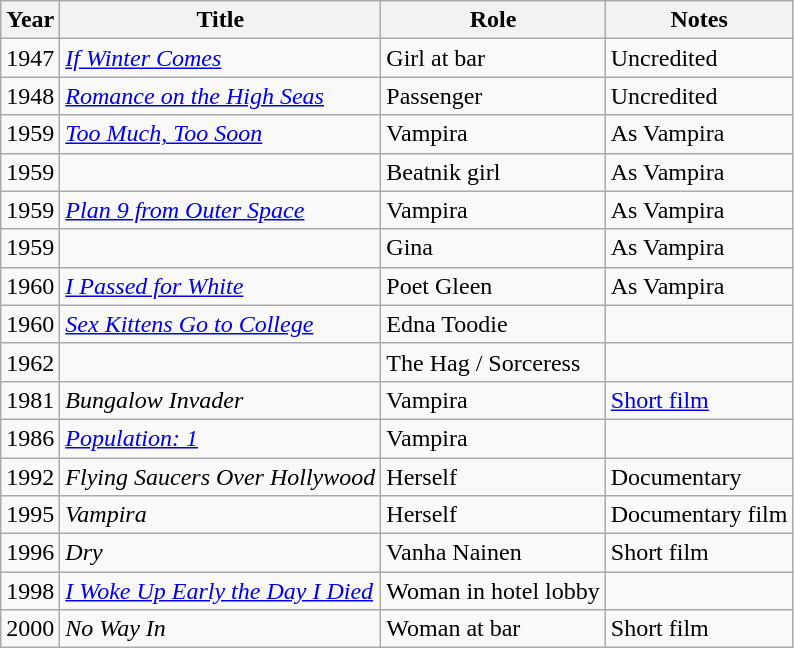<table class="wikitable sortable">
<tr>
<th>Year</th>
<th>Title</th>
<th>Role</th>
<th class="unsortable">Notes</th>
</tr>
<tr>
<td>1947</td>
<td><em><a href='#'>If Winter Comes</a></em></td>
<td>Girl at bar</td>
<td>Uncredited</td>
</tr>
<tr>
<td>1948</td>
<td><em><a href='#'>Romance on the High Seas</a></em></td>
<td>Passenger</td>
<td>Uncredited</td>
</tr>
<tr>
<td>1959</td>
<td><em><a href='#'>Too Much, Too Soon</a></em></td>
<td>Vampira</td>
<td>As Vampira</td>
</tr>
<tr>
<td>1959</td>
<td><em></em></td>
<td>Beatnik girl</td>
<td>As Vampira</td>
</tr>
<tr>
<td>1959</td>
<td><em><a href='#'>Plan 9 from Outer Space</a></em></td>
<td>Vampira</td>
<td>As Vampira</td>
</tr>
<tr>
<td>1959</td>
<td><em></em></td>
<td>Gina</td>
<td>As Vampira</td>
</tr>
<tr>
<td>1960</td>
<td><em><a href='#'>I Passed for White</a></em></td>
<td>Poet Gleen</td>
<td>As Vampira</td>
</tr>
<tr>
<td>1960</td>
<td><em><a href='#'>Sex Kittens Go to College</a></em></td>
<td>Edna Toodie</td>
<td></td>
</tr>
<tr>
<td>1962</td>
<td><em></em></td>
<td>The Hag / Sorceress</td>
<td></td>
</tr>
<tr>
<td>1981</td>
<td><em>Bungalow Invader</em></td>
<td>Vampira</td>
<td><a href='#'>Short film</a></td>
</tr>
<tr>
<td>1986</td>
<td><em><a href='#'>Population: 1</a></em></td>
<td>Vampira</td>
<td></td>
</tr>
<tr>
<td>1992</td>
<td><em>Flying Saucers Over Hollywood</em></td>
<td>Herself</td>
<td>Documentary</td>
</tr>
<tr>
<td>1995</td>
<td><em>Vampira</em></td>
<td>Herself</td>
<td>Documentary film</td>
</tr>
<tr>
<td>1996</td>
<td><em>Dry</em></td>
<td>Vanha Nainen</td>
<td>Short film</td>
</tr>
<tr>
<td>1998</td>
<td><em><a href='#'>I Woke Up Early the Day I Died</a></em></td>
<td>Woman in hotel lobby</td>
<td></td>
</tr>
<tr>
<td>2000</td>
<td><em>No Way In</em></td>
<td>Woman at bar</td>
<td>Short film</td>
</tr>
</table>
